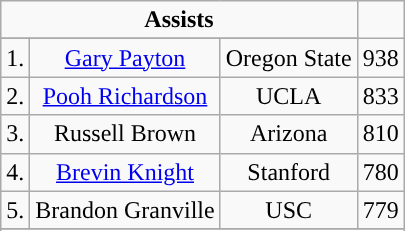<table class="wikitable" style="display: inline-table;">
<tr>
<td align="center" Colspan="3"><strong>Assists</strong></td>
</tr>
<tr align="center">
</tr>
<tr align="center">
<td>1.</td>
<td><a href='#'>Gary Payton</a></td>
<td>Oregon State</td>
<td>938</td>
</tr>
<tr align="center">
<td>2.</td>
<td><a href='#'>Pooh Richardson</a></td>
<td>UCLA</td>
<td>833</td>
</tr>
<tr align="center">
<td>3.</td>
<td>Russell Brown</td>
<td>Arizona</td>
<td>810</td>
</tr>
<tr align="center">
<td>4.</td>
<td><a href='#'>Brevin Knight</a></td>
<td>Stanford</td>
<td>780</td>
</tr>
<tr align="center">
<td>5.</td>
<td>Brandon Granville</td>
<td>USC</td>
<td>779</td>
</tr>
<tr align="center">
</tr>
<tr>
</tr>
</table>
